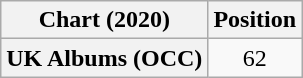<table class="wikitable plainrowheaders" style="text-align:center">
<tr>
<th scope="col">Chart (2020)</th>
<th scope="col">Position</th>
</tr>
<tr>
<th scope="row">UK Albums (OCC)</th>
<td>62</td>
</tr>
</table>
